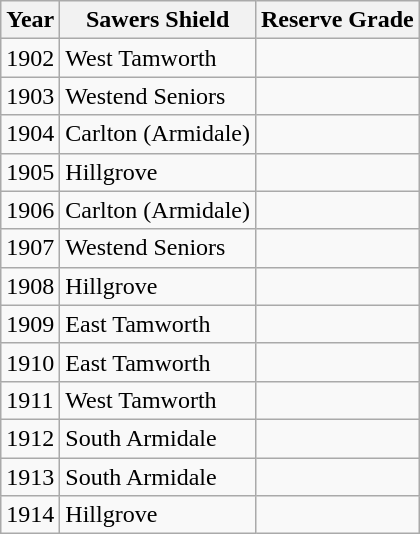<table class="wikitable">
<tr>
<th>Year</th>
<th>Sawers Shield</th>
<th>Reserve Grade</th>
</tr>
<tr>
<td>1902</td>
<td>West Tamworth</td>
<td></td>
</tr>
<tr>
<td>1903</td>
<td>Westend Seniors</td>
<td></td>
</tr>
<tr>
<td>1904</td>
<td>Carlton (Armidale)</td>
<td></td>
</tr>
<tr>
<td>1905</td>
<td>Hillgrove</td>
<td></td>
</tr>
<tr>
<td>1906</td>
<td>Carlton (Armidale)</td>
<td></td>
</tr>
<tr>
<td>1907</td>
<td>Westend Seniors</td>
<td></td>
</tr>
<tr>
<td>1908</td>
<td>Hillgrove</td>
<td></td>
</tr>
<tr>
<td>1909</td>
<td>East Tamworth</td>
<td></td>
</tr>
<tr>
<td>1910</td>
<td>East Tamworth</td>
<td></td>
</tr>
<tr>
<td>1911</td>
<td>West Tamworth</td>
<td></td>
</tr>
<tr>
<td>1912</td>
<td>South Armidale</td>
<td></td>
</tr>
<tr>
<td>1913</td>
<td>South Armidale</td>
<td></td>
</tr>
<tr>
<td>1914</td>
<td>Hillgrove</td>
<td></td>
</tr>
</table>
